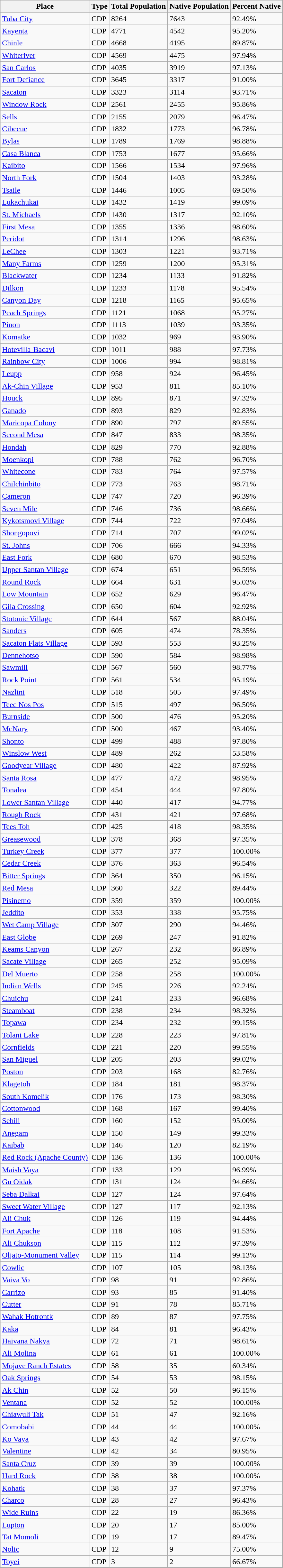<table class="wikitable sortable">
<tr>
<th>Place</th>
<th>Type</th>
<th>Total Population</th>
<th>Native Population</th>
<th>Percent Native</th>
</tr>
<tr>
<td><a href='#'>Tuba City</a></td>
<td>CDP</td>
<td>8264</td>
<td>7643</td>
<td>92.49%</td>
</tr>
<tr>
<td><a href='#'>Kayenta</a></td>
<td>CDP</td>
<td>4771</td>
<td>4542</td>
<td>95.20%</td>
</tr>
<tr>
<td><a href='#'>Chinle</a></td>
<td>CDP</td>
<td>4668</td>
<td>4195</td>
<td>89.87%</td>
</tr>
<tr>
<td><a href='#'>Whiteriver</a></td>
<td>CDP</td>
<td>4569</td>
<td>4475</td>
<td>97.94%</td>
</tr>
<tr>
<td><a href='#'>San Carlos</a></td>
<td>CDP</td>
<td>4035</td>
<td>3919</td>
<td>97.13%</td>
</tr>
<tr>
<td><a href='#'>Fort Defiance</a></td>
<td>CDP</td>
<td>3645</td>
<td>3317</td>
<td>91.00%</td>
</tr>
<tr>
<td><a href='#'>Sacaton</a></td>
<td>CDP</td>
<td>3323</td>
<td>3114</td>
<td>93.71%</td>
</tr>
<tr>
<td><a href='#'>Window Rock</a></td>
<td>CDP</td>
<td>2561</td>
<td>2455</td>
<td>95.86%</td>
</tr>
<tr>
<td><a href='#'>Sells</a></td>
<td>CDP</td>
<td>2155</td>
<td>2079</td>
<td>96.47%</td>
</tr>
<tr>
<td><a href='#'>Cibecue</a></td>
<td>CDP</td>
<td>1832</td>
<td>1773</td>
<td>96.78%</td>
</tr>
<tr>
<td><a href='#'>Bylas</a></td>
<td>CDP</td>
<td>1789</td>
<td>1769</td>
<td>98.88%</td>
</tr>
<tr>
<td><a href='#'>Casa Blanca</a></td>
<td>CDP</td>
<td>1753</td>
<td>1677</td>
<td>95.66%</td>
</tr>
<tr>
<td><a href='#'>Kaibito</a></td>
<td>CDP</td>
<td>1566</td>
<td>1534</td>
<td>97.96%</td>
</tr>
<tr>
<td><a href='#'>North Fork</a></td>
<td>CDP</td>
<td>1504</td>
<td>1403</td>
<td>93.28%</td>
</tr>
<tr>
<td><a href='#'>Tsaile</a></td>
<td>CDP</td>
<td>1446</td>
<td>1005</td>
<td>69.50%</td>
</tr>
<tr>
<td><a href='#'>Lukachukai</a></td>
<td>CDP</td>
<td>1432</td>
<td>1419</td>
<td>99.09%</td>
</tr>
<tr>
<td><a href='#'>St. Michaels</a></td>
<td>CDP</td>
<td>1430</td>
<td>1317</td>
<td>92.10%</td>
</tr>
<tr>
<td><a href='#'>First Mesa</a></td>
<td>CDP</td>
<td>1355</td>
<td>1336</td>
<td>98.60%</td>
</tr>
<tr>
<td><a href='#'>Peridot</a></td>
<td>CDP</td>
<td>1314</td>
<td>1296</td>
<td>98.63%</td>
</tr>
<tr>
<td><a href='#'>LeChee</a></td>
<td>CDP</td>
<td>1303</td>
<td>1221</td>
<td>93.71%</td>
</tr>
<tr>
<td><a href='#'>Many Farms</a></td>
<td>CDP</td>
<td>1259</td>
<td>1200</td>
<td>95.31%</td>
</tr>
<tr>
<td><a href='#'>Blackwater</a></td>
<td>CDP</td>
<td>1234</td>
<td>1133</td>
<td>91.82%</td>
</tr>
<tr>
<td><a href='#'>Dilkon</a></td>
<td>CDP</td>
<td>1233</td>
<td>1178</td>
<td>95.54%</td>
</tr>
<tr>
<td><a href='#'>Canyon Day</a></td>
<td>CDP</td>
<td>1218</td>
<td>1165</td>
<td>95.65%</td>
</tr>
<tr>
<td><a href='#'>Peach Springs</a></td>
<td>CDP</td>
<td>1121</td>
<td>1068</td>
<td>95.27%</td>
</tr>
<tr>
<td><a href='#'>Pinon</a></td>
<td>CDP</td>
<td>1113</td>
<td>1039</td>
<td>93.35%</td>
</tr>
<tr>
<td><a href='#'>Komatke</a></td>
<td>CDP</td>
<td>1032</td>
<td>969</td>
<td>93.90%</td>
</tr>
<tr>
<td><a href='#'>Hotevilla-Bacavi</a></td>
<td>CDP</td>
<td>1011</td>
<td>988</td>
<td>97.73%</td>
</tr>
<tr>
<td><a href='#'>Rainbow City</a></td>
<td>CDP</td>
<td>1006</td>
<td>994</td>
<td>98.81%</td>
</tr>
<tr>
<td><a href='#'>Leupp</a></td>
<td>CDP</td>
<td>958</td>
<td>924</td>
<td>96.45%</td>
</tr>
<tr>
<td><a href='#'>Ak-Chin Village</a></td>
<td>CDP</td>
<td>953</td>
<td>811</td>
<td>85.10%</td>
</tr>
<tr>
<td><a href='#'>Houck</a></td>
<td>CDP</td>
<td>895</td>
<td>871</td>
<td>97.32%</td>
</tr>
<tr>
<td><a href='#'>Ganado</a></td>
<td>CDP</td>
<td>893</td>
<td>829</td>
<td>92.83%</td>
</tr>
<tr>
<td><a href='#'>Maricopa Colony</a></td>
<td>CDP</td>
<td>890</td>
<td>797</td>
<td>89.55%</td>
</tr>
<tr>
<td><a href='#'>Second Mesa</a></td>
<td>CDP</td>
<td>847</td>
<td>833</td>
<td>98.35%</td>
</tr>
<tr>
<td><a href='#'>Hondah</a></td>
<td>CDP</td>
<td>829</td>
<td>770</td>
<td>92.88%</td>
</tr>
<tr>
<td><a href='#'>Moenkopi</a></td>
<td>CDP</td>
<td>788</td>
<td>762</td>
<td>96.70%</td>
</tr>
<tr>
<td><a href='#'>Whitecone</a></td>
<td>CDP</td>
<td>783</td>
<td>764</td>
<td>97.57%</td>
</tr>
<tr>
<td><a href='#'>Chilchinbito</a></td>
<td>CDP</td>
<td>773</td>
<td>763</td>
<td>98.71%</td>
</tr>
<tr>
<td><a href='#'>Cameron</a></td>
<td>CDP</td>
<td>747</td>
<td>720</td>
<td>96.39%</td>
</tr>
<tr>
<td><a href='#'>Seven Mile</a></td>
<td>CDP</td>
<td>746</td>
<td>736</td>
<td>98.66%</td>
</tr>
<tr>
<td><a href='#'>Kykotsmovi Village</a></td>
<td>CDP</td>
<td>744</td>
<td>722</td>
<td>97.04%</td>
</tr>
<tr>
<td><a href='#'>Shongopovi</a></td>
<td>CDP</td>
<td>714</td>
<td>707</td>
<td>99.02%</td>
</tr>
<tr>
<td><a href='#'>St. Johns</a></td>
<td>CDP</td>
<td>706</td>
<td>666</td>
<td>94.33%</td>
</tr>
<tr>
<td><a href='#'>East Fork</a></td>
<td>CDP</td>
<td>680</td>
<td>670</td>
<td>98.53%</td>
</tr>
<tr>
<td><a href='#'>Upper Santan Village</a></td>
<td>CDP</td>
<td>674</td>
<td>651</td>
<td>96.59%</td>
</tr>
<tr>
<td><a href='#'>Round Rock</a></td>
<td>CDP</td>
<td>664</td>
<td>631</td>
<td>95.03%</td>
</tr>
<tr>
<td><a href='#'>Low Mountain</a></td>
<td>CDP</td>
<td>652</td>
<td>629</td>
<td>96.47%</td>
</tr>
<tr>
<td><a href='#'>Gila Crossing</a></td>
<td>CDP</td>
<td>650</td>
<td>604</td>
<td>92.92%</td>
</tr>
<tr>
<td><a href='#'>Stotonic Village</a></td>
<td>CDP</td>
<td>644</td>
<td>567</td>
<td>88.04%</td>
</tr>
<tr>
<td><a href='#'>Sanders</a></td>
<td>CDP</td>
<td>605</td>
<td>474</td>
<td>78.35%</td>
</tr>
<tr>
<td><a href='#'>Sacaton Flats Village</a></td>
<td>CDP</td>
<td>593</td>
<td>553</td>
<td>93.25%</td>
</tr>
<tr>
<td><a href='#'>Dennehotso</a></td>
<td>CDP</td>
<td>590</td>
<td>584</td>
<td>98.98%</td>
</tr>
<tr>
<td><a href='#'>Sawmill</a></td>
<td>CDP</td>
<td>567</td>
<td>560</td>
<td>98.77%</td>
</tr>
<tr>
<td><a href='#'>Rock Point</a></td>
<td>CDP</td>
<td>561</td>
<td>534</td>
<td>95.19%</td>
</tr>
<tr>
<td><a href='#'>Nazlini</a></td>
<td>CDP</td>
<td>518</td>
<td>505</td>
<td>97.49%</td>
</tr>
<tr>
<td><a href='#'>Teec Nos Pos</a></td>
<td>CDP</td>
<td>515</td>
<td>497</td>
<td>96.50%</td>
</tr>
<tr>
<td><a href='#'>Burnside</a></td>
<td>CDP</td>
<td>500</td>
<td>476</td>
<td>95.20%</td>
</tr>
<tr>
<td><a href='#'>McNary</a></td>
<td>CDP</td>
<td>500</td>
<td>467</td>
<td>93.40%</td>
</tr>
<tr>
<td><a href='#'>Shonto</a></td>
<td>CDP</td>
<td>499</td>
<td>488</td>
<td>97.80%</td>
</tr>
<tr>
<td><a href='#'>Winslow West</a></td>
<td>CDP</td>
<td>489</td>
<td>262</td>
<td>53.58%</td>
</tr>
<tr>
<td><a href='#'>Goodyear Village</a></td>
<td>CDP</td>
<td>480</td>
<td>422</td>
<td>87.92%</td>
</tr>
<tr>
<td><a href='#'>Santa Rosa</a></td>
<td>CDP</td>
<td>477</td>
<td>472</td>
<td>98.95%</td>
</tr>
<tr>
<td><a href='#'>Tonalea</a></td>
<td>CDP</td>
<td>454</td>
<td>444</td>
<td>97.80%</td>
</tr>
<tr>
<td><a href='#'>Lower Santan Village</a></td>
<td>CDP</td>
<td>440</td>
<td>417</td>
<td>94.77%</td>
</tr>
<tr>
<td><a href='#'>Rough Rock</a></td>
<td>CDP</td>
<td>431</td>
<td>421</td>
<td>97.68%</td>
</tr>
<tr>
<td><a href='#'>Tees Toh</a></td>
<td>CDP</td>
<td>425</td>
<td>418</td>
<td>98.35%</td>
</tr>
<tr>
<td><a href='#'>Greasewood</a></td>
<td>CDP</td>
<td>378</td>
<td>368</td>
<td>97.35%</td>
</tr>
<tr>
<td><a href='#'>Turkey Creek</a></td>
<td>CDP</td>
<td>377</td>
<td>377</td>
<td>100.00%</td>
</tr>
<tr>
<td><a href='#'>Cedar Creek</a></td>
<td>CDP</td>
<td>376</td>
<td>363</td>
<td>96.54%</td>
</tr>
<tr>
<td><a href='#'>Bitter Springs</a></td>
<td>CDP</td>
<td>364</td>
<td>350</td>
<td>96.15%</td>
</tr>
<tr>
<td><a href='#'>Red Mesa</a></td>
<td>CDP</td>
<td>360</td>
<td>322</td>
<td>89.44%</td>
</tr>
<tr>
<td><a href='#'>Pisinemo</a></td>
<td>CDP</td>
<td>359</td>
<td>359</td>
<td>100.00%</td>
</tr>
<tr>
<td><a href='#'>Jeddito</a></td>
<td>CDP</td>
<td>353</td>
<td>338</td>
<td>95.75%</td>
</tr>
<tr>
<td><a href='#'>Wet Camp Village</a></td>
<td>CDP</td>
<td>307</td>
<td>290</td>
<td>94.46%</td>
</tr>
<tr>
<td><a href='#'>East Globe</a></td>
<td>CDP</td>
<td>269</td>
<td>247</td>
<td>91.82%</td>
</tr>
<tr>
<td><a href='#'>Keams Canyon</a></td>
<td>CDP</td>
<td>267</td>
<td>232</td>
<td>86.89%</td>
</tr>
<tr>
<td><a href='#'>Sacate Village</a></td>
<td>CDP</td>
<td>265</td>
<td>252</td>
<td>95.09%</td>
</tr>
<tr>
<td><a href='#'>Del Muerto</a></td>
<td>CDP</td>
<td>258</td>
<td>258</td>
<td>100.00%</td>
</tr>
<tr>
<td><a href='#'>Indian Wells</a></td>
<td>CDP</td>
<td>245</td>
<td>226</td>
<td>92.24%</td>
</tr>
<tr>
<td><a href='#'>Chuichu</a></td>
<td>CDP</td>
<td>241</td>
<td>233</td>
<td>96.68%</td>
</tr>
<tr>
<td><a href='#'>Steamboat</a></td>
<td>CDP</td>
<td>238</td>
<td>234</td>
<td>98.32%</td>
</tr>
<tr>
<td><a href='#'>Topawa</a></td>
<td>CDP</td>
<td>234</td>
<td>232</td>
<td>99.15%</td>
</tr>
<tr>
<td><a href='#'>Tolani Lake</a></td>
<td>CDP</td>
<td>228</td>
<td>223</td>
<td>97.81%</td>
</tr>
<tr>
<td><a href='#'>Cornfields</a></td>
<td>CDP</td>
<td>221</td>
<td>220</td>
<td>99.55%</td>
</tr>
<tr>
<td><a href='#'>San Miguel</a></td>
<td>CDP</td>
<td>205</td>
<td>203</td>
<td>99.02%</td>
</tr>
<tr>
<td><a href='#'>Poston</a></td>
<td>CDP</td>
<td>203</td>
<td>168</td>
<td>82.76%</td>
</tr>
<tr>
<td><a href='#'>Klagetoh</a></td>
<td>CDP</td>
<td>184</td>
<td>181</td>
<td>98.37%</td>
</tr>
<tr>
<td><a href='#'>South Komelik</a></td>
<td>CDP</td>
<td>176</td>
<td>173</td>
<td>98.30%</td>
</tr>
<tr>
<td><a href='#'>Cottonwood</a></td>
<td>CDP</td>
<td>168</td>
<td>167</td>
<td>99.40%</td>
</tr>
<tr>
<td><a href='#'>Sehili</a></td>
<td>CDP</td>
<td>160</td>
<td>152</td>
<td>95.00%</td>
</tr>
<tr>
<td><a href='#'>Anegam</a></td>
<td>CDP</td>
<td>150</td>
<td>149</td>
<td>99.33%</td>
</tr>
<tr>
<td><a href='#'>Kaibab</a></td>
<td>CDP</td>
<td>146</td>
<td>120</td>
<td>82.19%</td>
</tr>
<tr>
<td><a href='#'>Red Rock (Apache County)</a></td>
<td>CDP</td>
<td>136</td>
<td>136</td>
<td>100.00%</td>
</tr>
<tr>
<td><a href='#'>Maish Vaya</a></td>
<td>CDP</td>
<td>133</td>
<td>129</td>
<td>96.99%</td>
</tr>
<tr>
<td><a href='#'>Gu Oidak</a></td>
<td>CDP</td>
<td>131</td>
<td>124</td>
<td>94.66%</td>
</tr>
<tr>
<td><a href='#'>Seba Dalkai</a></td>
<td>CDP</td>
<td>127</td>
<td>124</td>
<td>97.64%</td>
</tr>
<tr>
<td><a href='#'>Sweet Water Village</a></td>
<td>CDP</td>
<td>127</td>
<td>117</td>
<td>92.13%</td>
</tr>
<tr>
<td><a href='#'>Ali Chuk</a></td>
<td>CDP</td>
<td>126</td>
<td>119</td>
<td>94.44%</td>
</tr>
<tr>
<td><a href='#'>Fort Apache</a></td>
<td>CDP</td>
<td>118</td>
<td>108</td>
<td>91.53%</td>
</tr>
<tr>
<td><a href='#'>Ali Chukson</a></td>
<td>CDP</td>
<td>115</td>
<td>112</td>
<td>97.39%</td>
</tr>
<tr>
<td><a href='#'>Oljato-Monument Valley</a></td>
<td>CDP</td>
<td>115</td>
<td>114</td>
<td>99.13%</td>
</tr>
<tr>
<td><a href='#'>Cowlic</a></td>
<td>CDP</td>
<td>107</td>
<td>105</td>
<td>98.13%</td>
</tr>
<tr>
<td><a href='#'>Vaiva Vo</a></td>
<td>CDP</td>
<td>98</td>
<td>91</td>
<td>92.86%</td>
</tr>
<tr>
<td><a href='#'>Carrizo</a></td>
<td>CDP</td>
<td>93</td>
<td>85</td>
<td>91.40%</td>
</tr>
<tr>
<td><a href='#'>Cutter</a></td>
<td>CDP</td>
<td>91</td>
<td>78</td>
<td>85.71%</td>
</tr>
<tr>
<td><a href='#'>Wahak Hotrontk</a></td>
<td>CDP</td>
<td>89</td>
<td>87</td>
<td>97.75%</td>
</tr>
<tr>
<td><a href='#'>Kaka</a></td>
<td>CDP</td>
<td>84</td>
<td>81</td>
<td>96.43%</td>
</tr>
<tr>
<td><a href='#'>Haivana Nakya</a></td>
<td>CDP</td>
<td>72</td>
<td>71</td>
<td>98.61%</td>
</tr>
<tr>
<td><a href='#'>Ali Molina</a></td>
<td>CDP</td>
<td>61</td>
<td>61</td>
<td>100.00%</td>
</tr>
<tr>
<td><a href='#'>Mojave Ranch Estates</a></td>
<td>CDP</td>
<td>58</td>
<td>35</td>
<td>60.34%</td>
</tr>
<tr>
<td><a href='#'>Oak Springs</a></td>
<td>CDP</td>
<td>54</td>
<td>53</td>
<td>98.15%</td>
</tr>
<tr>
<td><a href='#'>Ak Chin</a></td>
<td>CDP</td>
<td>52</td>
<td>50</td>
<td>96.15%</td>
</tr>
<tr>
<td><a href='#'>Ventana</a></td>
<td>CDP</td>
<td>52</td>
<td>52</td>
<td>100.00%</td>
</tr>
<tr>
<td><a href='#'>Chiawuli Tak</a></td>
<td>CDP</td>
<td>51</td>
<td>47</td>
<td>92.16%</td>
</tr>
<tr>
<td><a href='#'>Comobabi</a></td>
<td>CDP</td>
<td>44</td>
<td>44</td>
<td>100.00%</td>
</tr>
<tr>
<td><a href='#'>Ko Vaya</a></td>
<td>CDP</td>
<td>43</td>
<td>42</td>
<td>97.67%</td>
</tr>
<tr>
<td><a href='#'>Valentine</a></td>
<td>CDP</td>
<td>42</td>
<td>34</td>
<td>80.95%</td>
</tr>
<tr>
<td><a href='#'>Santa Cruz</a></td>
<td>CDP</td>
<td>39</td>
<td>39</td>
<td>100.00%</td>
</tr>
<tr>
<td><a href='#'>Hard Rock</a></td>
<td>CDP</td>
<td>38</td>
<td>38</td>
<td>100.00%</td>
</tr>
<tr>
<td><a href='#'>Kohatk</a></td>
<td>CDP</td>
<td>38</td>
<td>37</td>
<td>97.37%</td>
</tr>
<tr>
<td><a href='#'>Charco</a></td>
<td>CDP</td>
<td>28</td>
<td>27</td>
<td>96.43%</td>
</tr>
<tr>
<td><a href='#'>Wide Ruins</a></td>
<td>CDP</td>
<td>22</td>
<td>19</td>
<td>86.36%</td>
</tr>
<tr>
<td><a href='#'>Lupton</a></td>
<td>CDP</td>
<td>20</td>
<td>17</td>
<td>85.00%</td>
</tr>
<tr>
<td><a href='#'>Tat Momoli</a></td>
<td>CDP</td>
<td>19</td>
<td>17</td>
<td>89.47%</td>
</tr>
<tr>
<td><a href='#'>Nolic</a></td>
<td>CDP</td>
<td>12</td>
<td>9</td>
<td>75.00%</td>
</tr>
<tr>
<td><a href='#'>Toyei</a></td>
<td>CDP</td>
<td>3</td>
<td>2</td>
<td>66.67%</td>
</tr>
</table>
